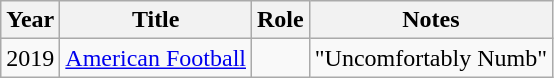<table class="wikitable sortable">
<tr>
<th>Year</th>
<th>Title</th>
<th>Role</th>
<th class="unsortable">Notes</th>
</tr>
<tr>
<td>2019</td>
<td><a href='#'>American Football</a></td>
<td></td>
<td>"Uncomfortably Numb"</td>
</tr>
</table>
